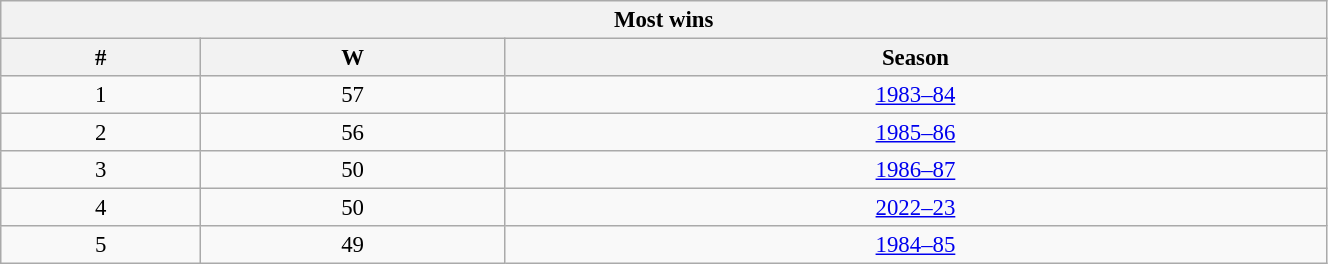<table class="wikitable" style="text-align: center; font-size: 95%" width="70%">
<tr>
<th colspan="3">Most wins</th>
</tr>
<tr>
<th>#</th>
<th>W</th>
<th>Season</th>
</tr>
<tr>
<td>1</td>
<td>57</td>
<td><a href='#'>1983–84</a></td>
</tr>
<tr>
<td>2</td>
<td>56</td>
<td><a href='#'>1985–86</a></td>
</tr>
<tr>
<td>3</td>
<td>50</td>
<td><a href='#'>1986–87</a></td>
</tr>
<tr>
<td>4</td>
<td>50</td>
<td><a href='#'>2022–23</a></td>
</tr>
<tr>
<td>5</td>
<td>49</td>
<td><a href='#'>1984–85</a></td>
</tr>
</table>
